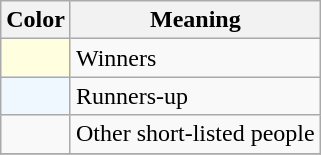<table class="wikitable">
<tr>
<th>Color</th>
<th>Meaning</th>
</tr>
<tr>
<td style="background:lightyellow"></td>
<td>Winners</td>
</tr>
<tr>
<td style="background-color:#F0F8FF"></td>
<td>Runners-up</td>
</tr>
<tr>
<td style="background-color:transparent"></td>
<td>Other short-listed people</td>
</tr>
<tr>
</tr>
</table>
